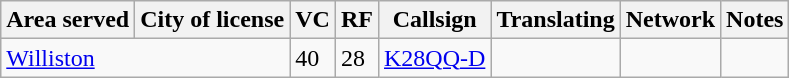<table class="sortable wikitable" style="margin: 1em 1em 1em 0; background: #f9f9f9;">
<tr>
<th>Area served</th>
<th>City of license</th>
<th>VC</th>
<th>RF</th>
<th>Callsign</th>
<th>Translating</th>
<th>Network</th>
<th class="unsortable">Notes</th>
</tr>
<tr style="vertical-align: top; text-align: left;">
<td colspan="2"><a href='#'>Williston</a></td>
<td>40</td>
<td>28</td>
<td><a href='#'>K28QQ-D</a></td>
<td></td>
<td></td>
<td></td>
</tr>
</table>
